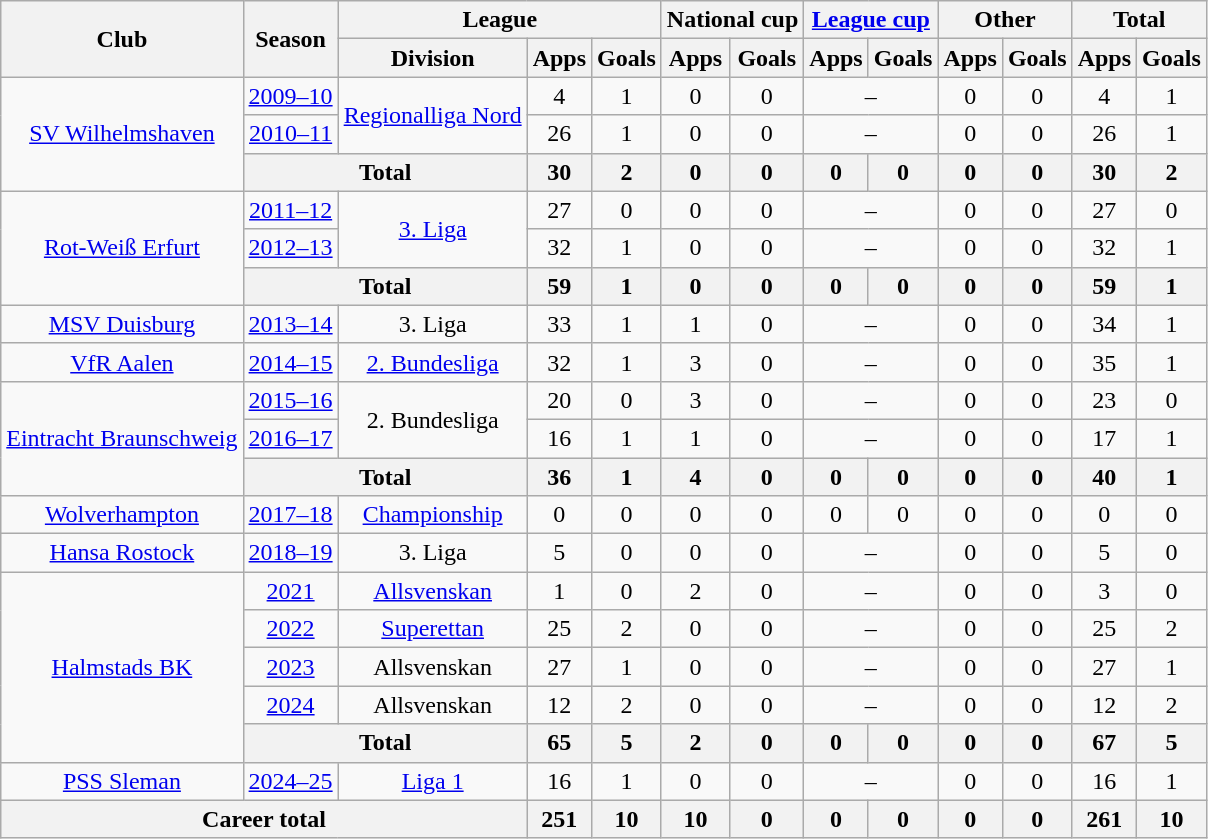<table class="wikitable" style="text-align: center">
<tr>
<th rowspan="2">Club</th>
<th rowspan="2">Season</th>
<th colspan="3">League</th>
<th colspan="2">National cup</th>
<th colspan="2"><a href='#'>League cup</a></th>
<th colspan="2">Other</th>
<th colspan="2">Total</th>
</tr>
<tr>
<th>Division</th>
<th>Apps</th>
<th>Goals</th>
<th>Apps</th>
<th>Goals</th>
<th>Apps</th>
<th>Goals</th>
<th>Apps</th>
<th>Goals</th>
<th>Apps</th>
<th>Goals</th>
</tr>
<tr>
<td rowspan="3"><a href='#'>SV Wilhelmshaven</a></td>
<td><a href='#'>2009–10</a></td>
<td rowspan="2"><a href='#'>Regionalliga Nord</a></td>
<td>4</td>
<td>1</td>
<td>0</td>
<td>0</td>
<td colspan="2">–</td>
<td>0</td>
<td>0</td>
<td>4</td>
<td>1</td>
</tr>
<tr>
<td><a href='#'>2010–11</a></td>
<td>26</td>
<td>1</td>
<td>0</td>
<td>0</td>
<td colspan="2">–</td>
<td>0</td>
<td>0</td>
<td>26</td>
<td>1</td>
</tr>
<tr>
<th colspan="2">Total</th>
<th>30</th>
<th>2</th>
<th>0</th>
<th>0</th>
<th>0</th>
<th>0</th>
<th>0</th>
<th>0</th>
<th>30</th>
<th>2</th>
</tr>
<tr>
<td rowspan="3"><a href='#'>Rot-Weiß Erfurt</a></td>
<td><a href='#'>2011–12</a></td>
<td rowspan="2"><a href='#'>3. Liga</a></td>
<td>27</td>
<td>0</td>
<td>0</td>
<td>0</td>
<td colspan="2">–</td>
<td>0</td>
<td>0</td>
<td>27</td>
<td>0</td>
</tr>
<tr>
<td><a href='#'>2012–13</a></td>
<td>32</td>
<td>1</td>
<td>0</td>
<td>0</td>
<td colspan="2">–</td>
<td>0</td>
<td>0</td>
<td>32</td>
<td>1</td>
</tr>
<tr>
<th colspan="2">Total</th>
<th>59</th>
<th>1</th>
<th>0</th>
<th>0</th>
<th>0</th>
<th>0</th>
<th>0</th>
<th>0</th>
<th>59</th>
<th>1</th>
</tr>
<tr>
<td><a href='#'>MSV Duisburg</a></td>
<td><a href='#'>2013–14</a></td>
<td>3. Liga</td>
<td>33</td>
<td>1</td>
<td>1</td>
<td>0</td>
<td colspan="2">–</td>
<td>0</td>
<td>0</td>
<td>34</td>
<td>1</td>
</tr>
<tr>
<td><a href='#'>VfR Aalen</a></td>
<td><a href='#'>2014–15</a></td>
<td><a href='#'>2. Bundesliga</a></td>
<td>32</td>
<td>1</td>
<td>3</td>
<td>0</td>
<td colspan="2">–</td>
<td>0</td>
<td>0</td>
<td>35</td>
<td>1</td>
</tr>
<tr>
<td rowspan="3"><a href='#'>Eintracht Braunschweig</a></td>
<td><a href='#'>2015–16</a></td>
<td rowspan="2">2. Bundesliga</td>
<td>20</td>
<td>0</td>
<td>3</td>
<td>0</td>
<td colspan="2">–</td>
<td>0</td>
<td>0</td>
<td>23</td>
<td>0</td>
</tr>
<tr>
<td><a href='#'>2016–17</a></td>
<td>16</td>
<td>1</td>
<td>1</td>
<td>0</td>
<td colspan="2">–</td>
<td>0</td>
<td>0</td>
<td>17</td>
<td>1</td>
</tr>
<tr>
<th colspan="2">Total</th>
<th>36</th>
<th>1</th>
<th>4</th>
<th>0</th>
<th>0</th>
<th>0</th>
<th>0</th>
<th>0</th>
<th>40</th>
<th>1</th>
</tr>
<tr>
<td><a href='#'>Wolverhampton</a></td>
<td><a href='#'>2017–18</a></td>
<td><a href='#'>Championship</a></td>
<td>0</td>
<td>0</td>
<td>0</td>
<td>0</td>
<td>0</td>
<td>0</td>
<td>0</td>
<td>0</td>
<td>0</td>
<td>0</td>
</tr>
<tr>
<td><a href='#'>Hansa Rostock</a></td>
<td><a href='#'>2018–19</a></td>
<td>3. Liga</td>
<td>5</td>
<td>0</td>
<td>0</td>
<td>0</td>
<td colspan="2">–</td>
<td>0</td>
<td>0</td>
<td>5</td>
<td>0</td>
</tr>
<tr>
<td rowspan="5"><a href='#'>Halmstads BK</a></td>
<td><a href='#'>2021</a></td>
<td><a href='#'>Allsvenskan</a></td>
<td>1</td>
<td>0</td>
<td>2</td>
<td>0</td>
<td colspan="2">–</td>
<td>0</td>
<td>0</td>
<td>3</td>
<td>0</td>
</tr>
<tr>
<td><a href='#'>2022</a></td>
<td><a href='#'>Superettan</a></td>
<td>25</td>
<td>2</td>
<td>0</td>
<td>0</td>
<td colspan="2">–</td>
<td>0</td>
<td>0</td>
<td>25</td>
<td>2</td>
</tr>
<tr>
<td><a href='#'>2023</a></td>
<td>Allsvenskan</td>
<td>27</td>
<td>1</td>
<td>0</td>
<td>0</td>
<td colspan="2">–</td>
<td>0</td>
<td>0</td>
<td>27</td>
<td>1</td>
</tr>
<tr>
<td><a href='#'>2024</a></td>
<td>Allsvenskan</td>
<td>12</td>
<td>2</td>
<td>0</td>
<td>0</td>
<td colspan="2">–</td>
<td>0</td>
<td>0</td>
<td>12</td>
<td>2</td>
</tr>
<tr>
<th colspan="2">Total</th>
<th>65</th>
<th>5</th>
<th>2</th>
<th>0</th>
<th>0</th>
<th>0</th>
<th>0</th>
<th>0</th>
<th>67</th>
<th>5</th>
</tr>
<tr>
<td rowspan="1"><a href='#'>PSS Sleman</a></td>
<td><a href='#'>2024–25</a></td>
<td><a href='#'>Liga 1</a></td>
<td>16</td>
<td>1</td>
<td>0</td>
<td>0</td>
<td colspan="2">–</td>
<td>0</td>
<td>0</td>
<td>16</td>
<td>1</td>
</tr>
<tr>
<th colspan="3">Career total</th>
<th>251</th>
<th>10</th>
<th>10</th>
<th>0</th>
<th>0</th>
<th>0</th>
<th>0</th>
<th>0</th>
<th>261</th>
<th>10</th>
</tr>
</table>
